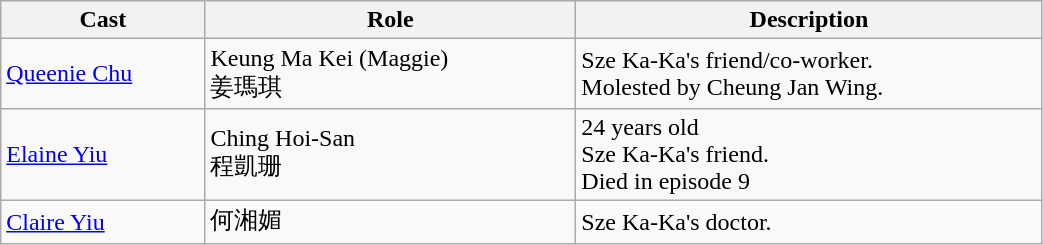<table class="wikitable" width="55%">
<tr>
<th>Cast</th>
<th>Role</th>
<th>Description</th>
</tr>
<tr>
<td><a href='#'>Queenie Chu</a></td>
<td>Keung Ma Kei (Maggie) <br> 姜瑪琪</td>
<td>Sze Ka-Ka's friend/co-worker.<br>Molested by Cheung Jan Wing.</td>
</tr>
<tr>
<td><a href='#'>Elaine Yiu</a></td>
<td>Ching Hoi-San <br> 程凱珊</td>
<td>24 years old<br>Sze Ka-Ka's friend.<br>Died in episode 9</td>
</tr>
<tr>
<td><a href='#'>Claire Yiu</a></td>
<td>何湘媚</td>
<td>Sze Ka-Ka's doctor.</td>
</tr>
</table>
